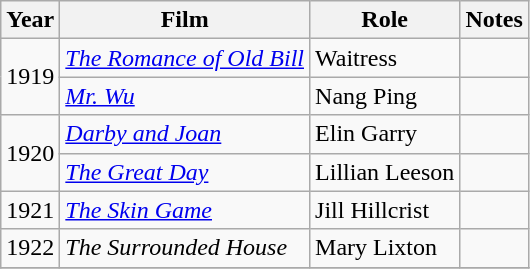<table class="wikitable sortable">
<tr>
<th>Year</th>
<th>Film</th>
<th>Role</th>
<th class="unsortable">Notes</th>
</tr>
<tr>
<td rowspan="2">1919</td>
<td><em><a href='#'>The Romance of Old Bill</a></em></td>
<td>Waitress</td>
<td></td>
</tr>
<tr>
<td><em><a href='#'>Mr. Wu</a></em></td>
<td>Nang Ping</td>
<td></td>
</tr>
<tr>
<td rowspan="2">1920</td>
<td><em><a href='#'>Darby and Joan</a></em></td>
<td>Elin Garry</td>
<td></td>
</tr>
<tr>
<td><em><a href='#'>The Great Day</a></em></td>
<td>Lillian Leeson</td>
<td></td>
</tr>
<tr>
<td>1921</td>
<td><em><a href='#'>The Skin Game</a></em></td>
<td>Jill Hillcrist</td>
<td></td>
</tr>
<tr>
<td>1922</td>
<td><em>The Surrounded House</em></td>
<td>Mary Lixton</td>
<td></td>
</tr>
<tr>
</tr>
</table>
